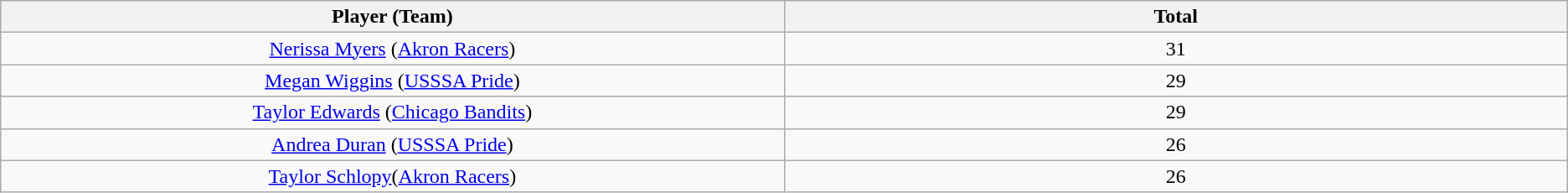<table class="wikitable" style="text-align:center;">
<tr>
<th style="width:15%;">Player (Team)</th>
<th style="width:15%;">Total</th>
</tr>
<tr>
<td><a href='#'>Nerissa Myers</a> (<a href='#'>Akron Racers</a>)</td>
<td>31</td>
</tr>
<tr>
<td><a href='#'>Megan Wiggins</a> (<a href='#'>USSSA Pride</a>)</td>
<td>29</td>
</tr>
<tr>
<td><a href='#'>Taylor Edwards</a> (<a href='#'>Chicago Bandits</a>)</td>
<td>29</td>
</tr>
<tr>
<td><a href='#'>Andrea Duran</a> (<a href='#'>USSSA Pride</a>)</td>
<td>26</td>
</tr>
<tr>
<td><a href='#'>Taylor Schlopy</a>(<a href='#'>Akron Racers</a>)</td>
<td>26</td>
</tr>
</table>
